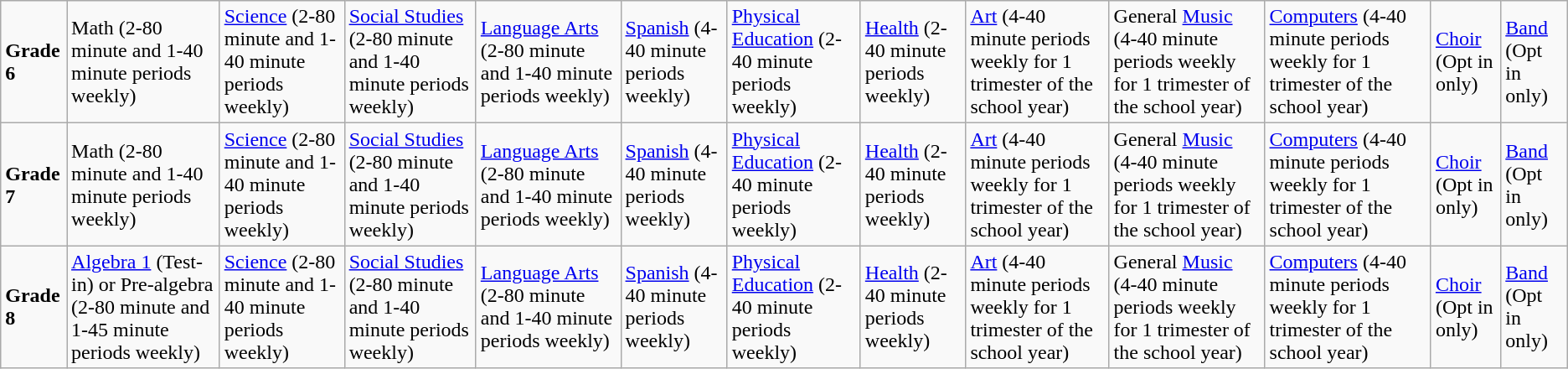<table class="wikitable" border="1">
<tr>
<td><strong>Grade 6</strong></td>
<td>Math (2-80 minute and 1-40 minute periods weekly)</td>
<td><a href='#'>Science</a> (2-80 minute and 1-40 minute periods weekly)</td>
<td><a href='#'>Social Studies</a> (2-80 minute and 1-40 minute periods weekly)</td>
<td><a href='#'>Language Arts</a> (2-80 minute and 1-40 minute periods weekly)</td>
<td><a href='#'>Spanish</a> (4-40 minute periods weekly)</td>
<td><a href='#'>Physical Education</a> (2-40 minute periods weekly)</td>
<td><a href='#'>Health</a> (2-40 minute periods weekly)</td>
<td><a href='#'>Art</a> (4-40 minute periods weekly for 1 trimester of the school year)</td>
<td>General <a href='#'>Music</a> (4-40 minute periods weekly for 1 trimester of the school year)</td>
<td><a href='#'>Computers</a> (4-40 minute periods weekly for 1 trimester of the school year)</td>
<td><a href='#'>Choir</a> (Opt in only)</td>
<td><a href='#'>Band</a> (Opt in only)</td>
</tr>
<tr>
<td><strong>Grade 7</strong></td>
<td>Math (2-80 minute and 1-40 minute periods weekly)</td>
<td><a href='#'>Science</a> (2-80 minute and 1-40 minute periods weekly)</td>
<td><a href='#'>Social Studies</a> (2-80 minute and 1-40 minute periods weekly)</td>
<td><a href='#'>Language Arts</a> (2-80 minute and 1-40 minute periods weekly)</td>
<td><a href='#'>Spanish</a> (4-40 minute periods weekly)</td>
<td><a href='#'>Physical Education</a> (2-40 minute periods weekly)</td>
<td><a href='#'>Health</a> (2-40 minute periods weekly)</td>
<td><a href='#'>Art</a> (4-40 minute periods weekly for 1 trimester of the school year)</td>
<td>General <a href='#'>Music</a> (4-40 minute periods weekly for 1 trimester of the school year)</td>
<td><a href='#'>Computers</a> (4-40 minute periods weekly for 1 trimester of the school year)</td>
<td><a href='#'>Choir</a> (Opt in only)</td>
<td><a href='#'>Band</a> (Opt in only)</td>
</tr>
<tr>
<td><strong>Grade 8</strong></td>
<td><a href='#'>Algebra 1</a> (Test-in) or Pre-algebra (2-80 minute and 1-45 minute periods weekly)</td>
<td><a href='#'>Science</a> (2-80 minute and 1-40 minute periods weekly)</td>
<td><a href='#'>Social Studies</a> (2-80 minute and 1-40 minute periods weekly)</td>
<td><a href='#'>Language Arts</a> (2-80 minute and 1-40 minute periods weekly)</td>
<td><a href='#'>Spanish</a> (4-40 minute periods weekly)</td>
<td><a href='#'>Physical Education</a> (2-40 minute periods weekly)</td>
<td><a href='#'>Health</a> (2-40 minute periods weekly)</td>
<td><a href='#'>Art</a> (4-40 minute periods weekly for 1 trimester of the school year)</td>
<td>General <a href='#'>Music</a> (4-40 minute periods weekly for 1 trimester of the school year)</td>
<td><a href='#'>Computers</a> (4-40 minute periods weekly for 1 trimester of the school year)</td>
<td><a href='#'>Choir</a> (Opt in only)</td>
<td><a href='#'>Band</a> (Opt in only)</td>
</tr>
</table>
